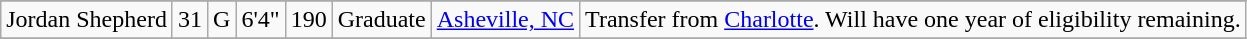<table class="wikitable sortable sortable" style="text-align: center">
<tr align=center>
</tr>
<tr>
<td>Jordan Shepherd</td>
<td>31</td>
<td>G</td>
<td>6'4"</td>
<td>190</td>
<td>Graduate</td>
<td><a href='#'>Asheville, NC</a></td>
<td>Transfer from <a href='#'>Charlotte</a>. Will have one year of eligibility remaining.</td>
</tr>
<tr>
</tr>
</table>
